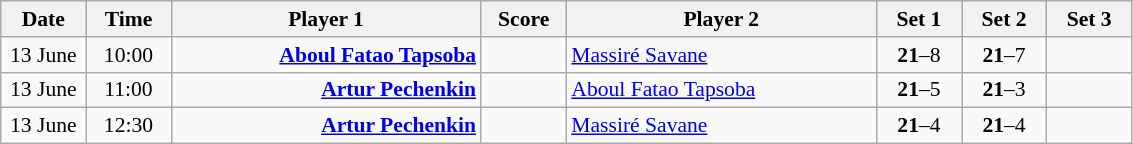<table class="wikitable" style="font-size:90%; text-align:center">
<tr>
<th width="50">Date</th>
<th width="50">Time</th>
<th width="200">Player 1</th>
<th width="50">Score</th>
<th width="200">Player 2</th>
<th width="50">Set 1</th>
<th width="50">Set 2</th>
<th width="50">Set 3</th>
</tr>
<tr>
<td>13 June</td>
<td>10:00</td>
<td align="right"><strong><a href='#'>Aboul Fatao Tapsoba</a> </strong></td>
<td></td>
<td align="left"> <a href='#'>Massiré Savane</a></td>
<td><strong>21</strong>–8</td>
<td><strong>21</strong>–7</td>
<td></td>
</tr>
<tr>
<td>13 June</td>
<td>11:00</td>
<td align="right"><strong><a href='#'>Artur Pechenkin</a> </strong></td>
<td></td>
<td align="left"> <a href='#'>Aboul Fatao Tapsoba</a></td>
<td><strong>21</strong>–5</td>
<td><strong>21</strong>–3</td>
<td></td>
</tr>
<tr>
<td>13 June</td>
<td>12:30</td>
<td align="right"><strong><a href='#'>Artur Pechenkin</a> </strong></td>
<td></td>
<td align="left"> <a href='#'>Massiré Savane</a></td>
<td><strong>21</strong>–4</td>
<td><strong>21</strong>–4</td>
<td></td>
</tr>
</table>
